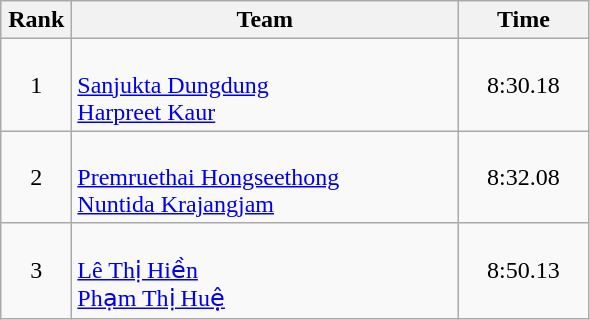<table class=wikitable style="text-align:center">
<tr>
<th width=40>Rank</th>
<th width=250>Team</th>
<th width=80>Time</th>
</tr>
<tr>
<td>1</td>
<td align="left"><br><a href='#'>Sanjukta Dungdung</a><br><a href='#'>Harpreet Kaur</a></td>
<td>8:30.18</td>
</tr>
<tr>
<td>2</td>
<td align="left"><br><a href='#'>Premruethai Hongseethong</a><br><a href='#'>Nuntida Krajangjam</a></td>
<td>8:32.08</td>
</tr>
<tr>
<td>3</td>
<td align="left"><br><a href='#'>Lê Thị Hiền</a><br><a href='#'>Phạm Thị Huệ</a></td>
<td>8:50.13</td>
</tr>
</table>
